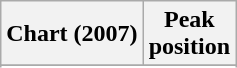<table class="wikitable plainrowheaders sortable">
<tr>
<th align="left">Chart (2007)</th>
<th align="center">Peak<br>position</th>
</tr>
<tr>
</tr>
<tr>
</tr>
<tr>
</tr>
<tr>
</tr>
</table>
